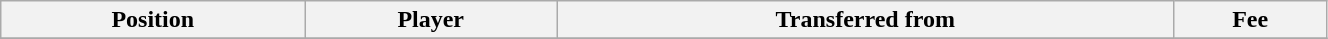<table class="wikitable sortable" style="width:70%; text-align:center; font-size:100%; text-align:left;">
<tr>
<th>Position</th>
<th>Player</th>
<th>Transferred from</th>
<th>Fee</th>
</tr>
<tr>
</tr>
</table>
